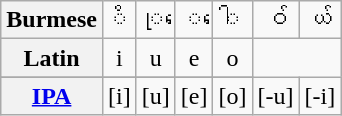<table class="wikitable" style="text-align:center">
<tr>
<th>Burmese</th>
<td>ိ</td>
<td>ု</td>
<td>ေ</td>
<td>ေါ</td>
<td>ဝ်</td>
<td>ယ်</td>
</tr>
<tr>
<th>Latin</th>
<td>i</td>
<td>u</td>
<td>e</td>
<td>o</td>
</tr>
<tr u>
</tr>
<tr i>
</tr>
<tr>
<th><a href='#'>IPA</a></th>
<td>[i]</td>
<td>[u]</td>
<td>[e]</td>
<td>[o]</td>
<td>[-u]</td>
<td>[-i]</td>
</tr>
</table>
